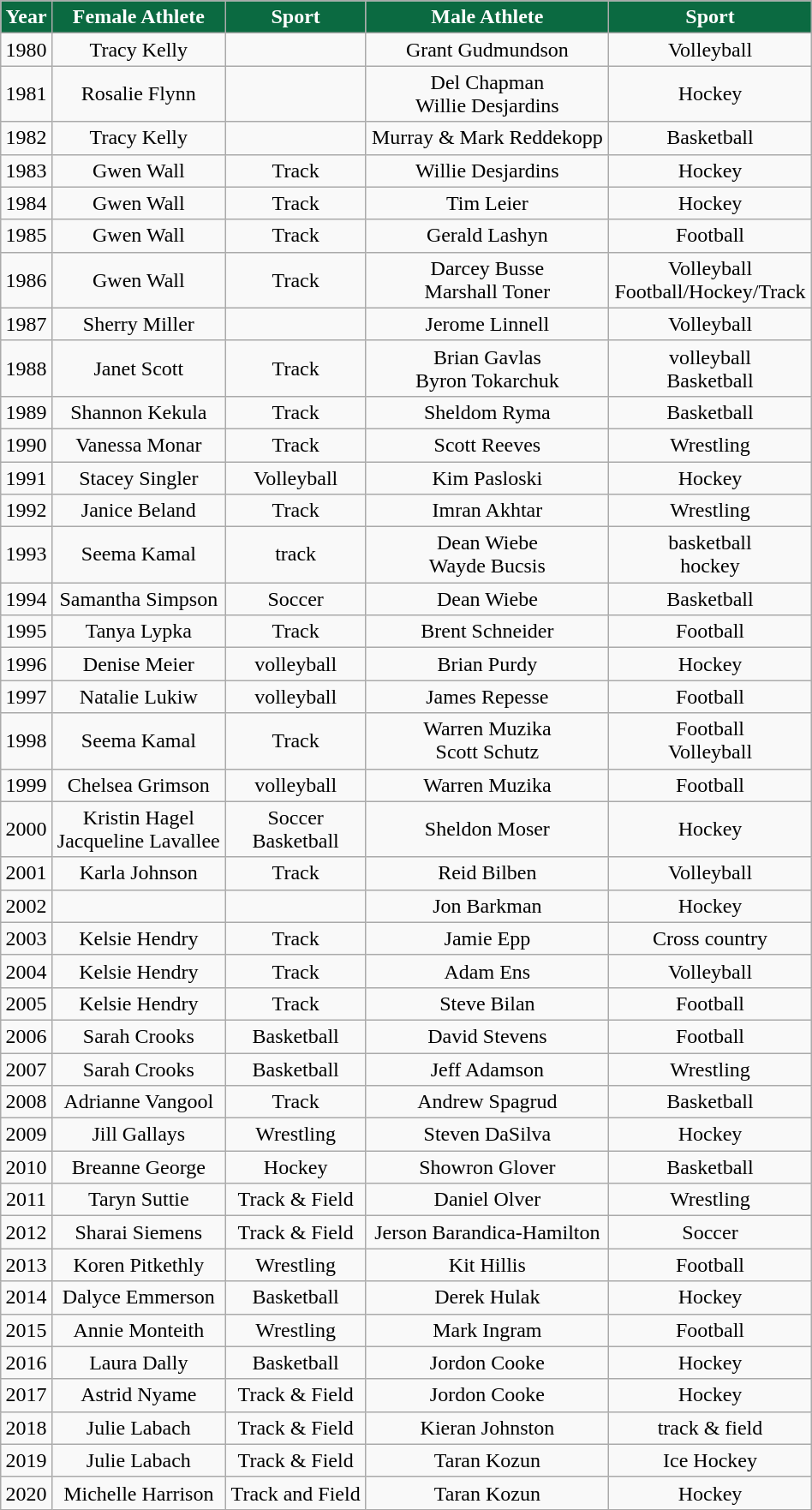<table class="wikitable" width="50%">
<tr align="center"  style="background:#0B6A41;color:#FFFFFF;">
<td><strong>Year</strong></td>
<td><strong>Female Athlete</strong></td>
<td><strong>Sport</strong></td>
<td><strong>Male Athlete</strong></td>
<td><strong>Sport</strong></td>
</tr>
<tr align="center" bgcolor="">
<td>1980</td>
<td>Tracy Kelly</td>
<td></td>
<td>Grant Gudmundson</td>
<td>Volleyball</td>
</tr>
<tr align="center" bgcolor="">
<td>1981</td>
<td>Rosalie Flynn</td>
<td></td>
<td>Del Chapman<br> Willie Desjardins</td>
<td>Hockey</td>
</tr>
<tr align="center" bgcolor="">
<td>1982</td>
<td>Tracy Kelly</td>
<td></td>
<td>Murray & Mark Reddekopp</td>
<td>Basketball</td>
</tr>
<tr align="center" bgcolor="">
<td>1983</td>
<td>Gwen Wall</td>
<td>Track</td>
<td>Willie Desjardins</td>
<td>Hockey</td>
</tr>
<tr align="center" bgcolor="">
<td>1984</td>
<td>Gwen Wall</td>
<td>Track</td>
<td>Tim Leier</td>
<td>Hockey</td>
</tr>
<tr align="center" bgcolor="">
<td>1985</td>
<td>Gwen Wall</td>
<td>Track</td>
<td>Gerald Lashyn</td>
<td>Football</td>
</tr>
<tr align="center" bgcolor="">
<td>1986</td>
<td>Gwen Wall</td>
<td>Track</td>
<td>Darcey Busse<br>Marshall Toner</td>
<td>Volleyball<br>Football/Hockey/Track</td>
</tr>
<tr align="center" bgcolor="">
<td>1987</td>
<td>Sherry Miller</td>
<td></td>
<td>Jerome Linnell</td>
<td>Volleyball</td>
</tr>
<tr align="center" bgcolor="">
<td>1988</td>
<td>Janet Scott</td>
<td>Track</td>
<td>Brian Gavlas<br>Byron Tokarchuk</td>
<td>volleyball<br>Basketball</td>
</tr>
<tr align="center" bgcolor="">
<td>1989</td>
<td>Shannon Kekula</td>
<td>Track</td>
<td>Sheldom Ryma</td>
<td>Basketball</td>
</tr>
<tr align="center" bgcolor="">
<td>1990</td>
<td>Vanessa Monar</td>
<td>Track</td>
<td>Scott Reeves</td>
<td>Wrestling</td>
</tr>
<tr align="center" bgcolor="">
<td>1991</td>
<td>Stacey Singler</td>
<td>Volleyball</td>
<td>Kim Pasloski</td>
<td>Hockey</td>
</tr>
<tr align="center" bgcolor="">
<td>1992</td>
<td>Janice Beland</td>
<td>Track</td>
<td>Imran Akhtar</td>
<td>Wrestling</td>
</tr>
<tr align="center" bgcolor="">
<td>1993</td>
<td>Seema Kamal</td>
<td>track</td>
<td>Dean Wiebe<br>Wayde Bucsis</td>
<td>basketball<br>hockey</td>
</tr>
<tr align="center" bgcolor="">
<td>1994</td>
<td>Samantha Simpson</td>
<td>Soccer</td>
<td>Dean Wiebe</td>
<td>Basketball</td>
</tr>
<tr align="center" bgcolor="">
<td>1995</td>
<td>Tanya Lypka</td>
<td>Track</td>
<td>Brent Schneider</td>
<td>Football</td>
</tr>
<tr align="center" bgcolor="">
<td>1996</td>
<td>Denise Meier</td>
<td>volleyball</td>
<td>Brian Purdy</td>
<td>Hockey</td>
</tr>
<tr align="center" bgcolor="">
<td>1997</td>
<td>Natalie Lukiw</td>
<td>volleyball</td>
<td>James Repesse</td>
<td>Football</td>
</tr>
<tr align="center" bgcolor="">
<td>1998</td>
<td>Seema Kamal</td>
<td>Track</td>
<td>Warren Muzika<br>Scott Schutz</td>
<td>Football<br>Volleyball</td>
</tr>
<tr align="center" bgcolor="">
<td>1999</td>
<td>Chelsea Grimson</td>
<td>volleyball</td>
<td>Warren Muzika</td>
<td>Football</td>
</tr>
<tr align="center" bgcolor="">
<td>2000</td>
<td>Kristin Hagel<br> Jacqueline Lavallee</td>
<td>Soccer<br>Basketball</td>
<td>Sheldon Moser</td>
<td>Hockey</td>
</tr>
<tr align="center" bgcolor="">
<td>2001</td>
<td>Karla Johnson</td>
<td>Track</td>
<td>Reid Bilben</td>
<td>Volleyball</td>
</tr>
<tr align="center" bgcolor="">
<td>2002</td>
<td></td>
<td></td>
<td>Jon Barkman</td>
<td>Hockey</td>
</tr>
<tr align="center" bgcolor="">
<td>2003</td>
<td>Kelsie Hendry</td>
<td>Track</td>
<td>Jamie Epp</td>
<td>Cross country</td>
</tr>
<tr align="center" bgcolor="">
<td>2004</td>
<td>Kelsie Hendry</td>
<td>Track</td>
<td>Adam Ens</td>
<td>Volleyball</td>
</tr>
<tr align="center" bgcolor="">
<td>2005</td>
<td>Kelsie Hendry</td>
<td>Track</td>
<td>Steve Bilan</td>
<td>Football</td>
</tr>
<tr align="center" bgcolor="">
<td>2006</td>
<td>Sarah Crooks</td>
<td>Basketball</td>
<td>David Stevens</td>
<td>Football</td>
</tr>
<tr align="center" bgcolor="">
<td>2007</td>
<td>Sarah Crooks</td>
<td>Basketball</td>
<td>Jeff Adamson</td>
<td>Wrestling</td>
</tr>
<tr align="center" bgcolor="">
<td>2008</td>
<td>Adrianne Vangool</td>
<td>Track</td>
<td>Andrew Spagrud</td>
<td>Basketball</td>
</tr>
<tr align="center" bgcolor="">
<td>2009</td>
<td>Jill Gallays</td>
<td>Wrestling</td>
<td>Steven DaSilva</td>
<td>Hockey</td>
</tr>
<tr align="center" bgcolor="">
<td>2010</td>
<td>Breanne George</td>
<td>Hockey</td>
<td>Showron Glover</td>
<td>Basketball</td>
</tr>
<tr align="center" bgcolor="">
<td>2011</td>
<td>Taryn Suttie</td>
<td>Track & Field</td>
<td>Daniel Olver</td>
<td>Wrestling</td>
</tr>
<tr align="center" bgcolor="">
<td>2012</td>
<td>Sharai Siemens</td>
<td>Track & Field</td>
<td>Jerson Barandica-Hamilton</td>
<td>Soccer</td>
</tr>
<tr align="center" bgcolor="">
<td>2013</td>
<td>Koren Pitkethly</td>
<td>Wrestling</td>
<td>Kit Hillis</td>
<td>Football</td>
</tr>
<tr align="center" bgcolor="">
<td>2014</td>
<td>Dalyce Emmerson</td>
<td>Basketball</td>
<td>Derek Hulak</td>
<td>Hockey</td>
</tr>
<tr align="center" bgcolor="">
<td>2015</td>
<td>Annie Monteith</td>
<td>Wrestling</td>
<td>Mark Ingram</td>
<td>Football</td>
</tr>
<tr align="center" bgcolor="">
<td>2016</td>
<td>Laura Dally</td>
<td>Basketball</td>
<td>Jordon Cooke</td>
<td>Hockey</td>
</tr>
<tr align="center" bgcolor="">
<td>2017</td>
<td>Astrid Nyame</td>
<td>Track & Field</td>
<td>Jordon Cooke</td>
<td>Hockey</td>
</tr>
<tr align="center" bgcolor="">
<td>2018</td>
<td>Julie Labach</td>
<td>Track & Field</td>
<td>Kieran Johnston</td>
<td>track & field</td>
</tr>
<tr align="center" bgcolor="">
<td>2019</td>
<td>Julie Labach</td>
<td>Track & Field</td>
<td>Taran Kozun</td>
<td>Ice Hockey</td>
</tr>
<tr align="center" bgcolor="">
<td>2020</td>
<td>Michelle Harrison</td>
<td>Track and Field</td>
<td>Taran Kozun</td>
<td>Hockey</td>
</tr>
</table>
